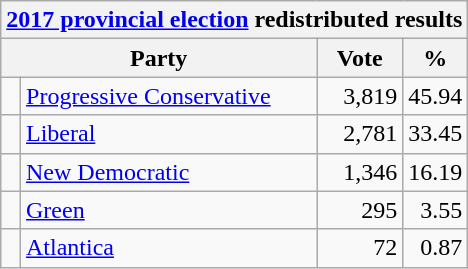<table class="wikitable">
<tr>
<th colspan="4"><a href='#'>2017 provincial election</a> redistributed results</th>
</tr>
<tr>
<th bgcolor="#DDDDFF" width="130px" colspan="2">Party</th>
<th bgcolor="#DDDDFF" width="50px">Vote</th>
<th bgcolor="#DDDDFF" width="30px">%</th>
</tr>
<tr>
<td> </td>
<td><a href='#'>Progressive Conservative</a></td>
<td align=right>3,819</td>
<td align=right>45.94</td>
</tr>
<tr>
<td> </td>
<td><a href='#'>Liberal</a></td>
<td align=right>2,781</td>
<td align=right>33.45</td>
</tr>
<tr>
<td> </td>
<td><a href='#'>New Democratic</a></td>
<td align=right>1,346</td>
<td align=right>16.19</td>
</tr>
<tr>
<td> </td>
<td><a href='#'>Green</a></td>
<td align=right>295</td>
<td align=right>3.55</td>
</tr>
<tr>
<td> </td>
<td><a href='#'>Atlantica</a></td>
<td align=right>72</td>
<td align=right>0.87</td>
</tr>
</table>
